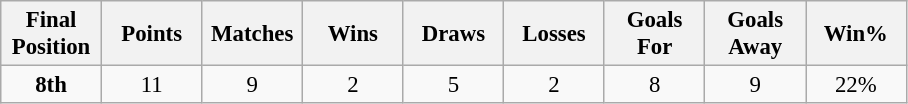<table class="wikitable" style="font-size: 95%; text-align: center;">
<tr>
<th width=60>Final Position</th>
<th width=60>Points</th>
<th width=60>Matches</th>
<th width=60>Wins</th>
<th width=60>Draws</th>
<th width=60>Losses</th>
<th width=60>Goals For</th>
<th width=60>Goals Away</th>
<th width=60>Win%</th>
</tr>
<tr>
<td><strong>8th</strong></td>
<td>11</td>
<td>9</td>
<td>2</td>
<td>5</td>
<td>2</td>
<td>8</td>
<td>9</td>
<td>22%</td>
</tr>
</table>
